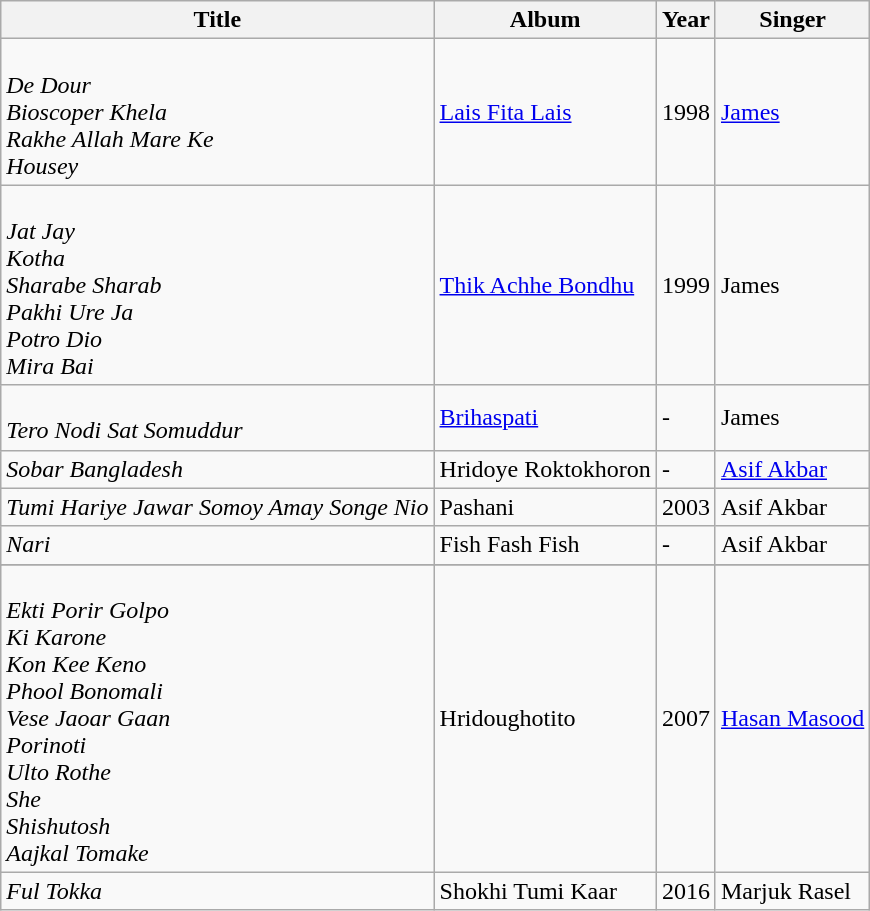<table class="wikitable sortable">
<tr>
<th>Title</th>
<th>Album</th>
<th>Year</th>
<th>Singer</th>
</tr>
<tr>
<td><br><em>De Dour</em> <br>
<em>Bioscoper Khela</em><br>
<em>Rakhe Allah Mare Ke</em> <br>
<em>Housey</em> <br></td>
<td><a href='#'>Lais Fita Lais</a></td>
<td>1998</td>
<td><a href='#'>James</a></td>
</tr>
<tr>
<td><br><em>Jat Jay</em> <br>
<em>Kotha</em> <br>
<em>Sharabe Sharab</em> <br>
<em>Pakhi Ure Ja</em> <br>
<em>Potro Dio</em> <br>
<em>Mira Bai</em> <br></td>
<td><a href='#'>Thik Achhe Bondhu</a></td>
<td>1999</td>
<td>James</td>
</tr>
<tr>
<td><br><em>Tero Nodi Sat Somuddur</em></td>
<td><a href='#'>Brihaspati</a></td>
<td>-</td>
<td>James</td>
</tr>
<tr Dedicated to Monowar hossain razwan (faidabad, dakshinkhan)>
<td><em>Sobar Bangladesh</em></td>
<td>Hridoye Roktokhoron</td>
<td>-</td>
<td><a href='#'>Asif Akbar</a></td>
</tr>
<tr>
<td><em>Tumi Hariye Jawar Somoy Amay Songe Nio</em></td>
<td>Pashani</td>
<td>2003</td>
<td>Asif Akbar</td>
</tr>
<tr>
<td><em>Nari</em></td>
<td>Fish Fash Fish</td>
<td>-</td>
<td>Asif Akbar</td>
</tr>
<tr>
</tr>
<tr>
<td><br><em>Ekti Porir Golpo</em><br>
<em>Ki Karone</em><br>
<em>Kon Kee Keno</em><br>
<em>Phool Bonomali</em><br>
<em>Vese Jaoar Gaan</em><br>
<em>Porinoti</em><br>
<em>Ulto Rothe</em><br>
<em>She</em><br>
<em>Shishutosh</em><br>
<em>Aajkal Tomake</em><br></td>
<td>Hridoughotito</td>
<td>2007</td>
<td><a href='#'>Hasan Masood</a></td>
</tr>
<tr>
<td><em>Ful Tokka</em></td>
<td>Shokhi Tumi Kaar</td>
<td>2016</td>
<td>Marjuk Rasel</td>
</tr>
</table>
